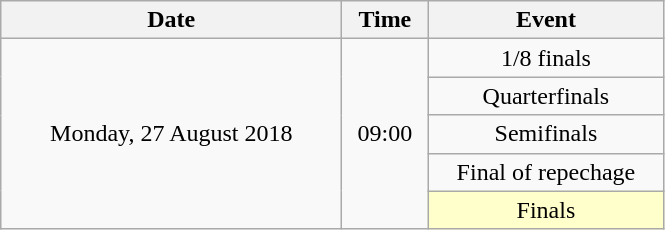<table class = "wikitable" style="text-align:center;">
<tr>
<th width=220>Date</th>
<th width=50>Time</th>
<th width=150>Event</th>
</tr>
<tr>
<td rowspan=5>Monday, 27 August 2018</td>
<td rowspan=5>09:00</td>
<td>1/8 finals</td>
</tr>
<tr>
<td>Quarterfinals</td>
</tr>
<tr>
<td>Semifinals</td>
</tr>
<tr>
<td>Final of repechage</td>
</tr>
<tr>
<td bgcolor=ffffcc>Finals</td>
</tr>
</table>
